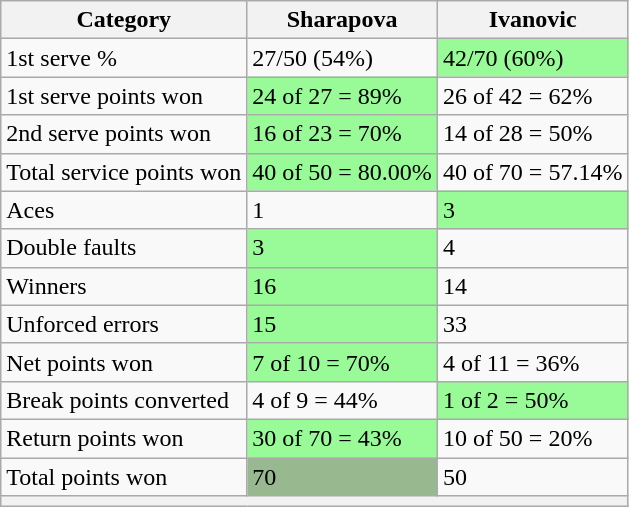<table class="wikitable">
<tr>
<th>Category</th>
<th> Sharapova</th>
<th> Ivanovic</th>
</tr>
<tr>
<td>1st serve %</td>
<td>27/50 (54%)</td>
<td bgcolor=98FB98>42/70 (60%)</td>
</tr>
<tr>
<td>1st serve points won</td>
<td bgcolor=98FB98>24 of 27 = 89%</td>
<td>26 of 42 = 62%</td>
</tr>
<tr>
<td>2nd serve points won</td>
<td bgcolor=98FB98>16 of 23 = 70%</td>
<td>14 of 28 = 50%</td>
</tr>
<tr>
<td>Total service points won</td>
<td bgcolor=98FB98>40 of 50 = 80.00%</td>
<td>40 of 70 = 57.14%</td>
</tr>
<tr>
<td>Aces</td>
<td>1</td>
<td bgcolor=98FB98>3</td>
</tr>
<tr>
<td>Double faults</td>
<td bgcolor=98FB98>3</td>
<td>4</td>
</tr>
<tr>
<td>Winners</td>
<td bgcolor=98FB98>16</td>
<td>14</td>
</tr>
<tr>
<td>Unforced errors</td>
<td bgcolor=98FB98>15</td>
<td>33</td>
</tr>
<tr>
<td>Net points won</td>
<td bgcolor=98FB98>7 of 10 = 70%</td>
<td>4 of 11 = 36%</td>
</tr>
<tr>
<td>Break points converted</td>
<td>4 of 9 = 44%</td>
<td bgcolor=98FB98>1 of 2 = 50%</td>
</tr>
<tr>
<td>Return points won</td>
<td bgcolor=98FB98>30 of 70 = 43%</td>
<td>10 of 50 = 20%</td>
</tr>
<tr>
<td>Total points won</td>
<td bgcolor=98FB989>70</td>
<td>50</td>
</tr>
<tr>
<th colspan=3></th>
</tr>
</table>
